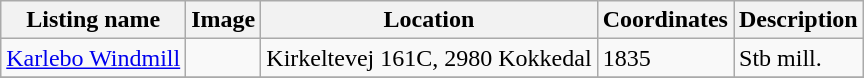<table class="wikitable sortable">
<tr>
<th>Listing name</th>
<th>Image</th>
<th>Location</th>
<th>Coordinates</th>
<th>Description</th>
</tr>
<tr>
<td><a href='#'>Karlebo Windmill</a></td>
<td></td>
<td>Kirkeltevej 161C, 2980 Kokkedal</td>
<td>1835</td>
<td>Stb mill.</td>
</tr>
<tr>
</tr>
</table>
